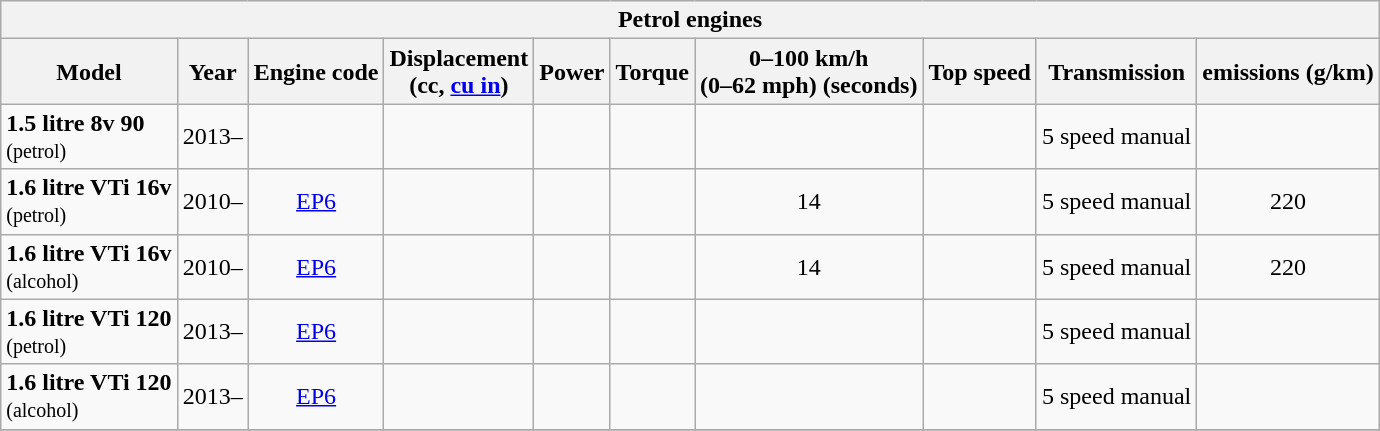<table class="wikitable">
<tr>
<th colspan="10"><strong>Petrol engines</strong></th>
</tr>
<tr text-align:center; vertical-align:middle;">
<th>Model</th>
<th>Year</th>
<th>Engine code</th>
<th>Displacement<br>(cc, <a href='#'>cu in</a>)</th>
<th>Power</th>
<th>Torque</th>
<th>0–100 km/h<br>(0–62 mph) (seconds)</th>
<th>Top speed</th>
<th>Transmission</th>
<th> emissions (g/km)</th>
</tr>
<tr>
<td><strong>1.5 litre 8v 90</strong><br><small>(petrol)</small></td>
<td>2013–</td>
<td></td>
<td></td>
<td></td>
<td></td>
<td></td>
<td></td>
<td>5 speed manual</td>
<td></td>
</tr>
<tr>
<td><strong>1.6 litre VTi 16v</strong><br><small>(petrol)</small></td>
<td align="center">2010–</td>
<td align="center"><a href='#'>EP6</a></td>
<td align="center"></td>
<td align="center"></td>
<td align="center"></td>
<td align="center">14</td>
<td align="center"></td>
<td align="center">5 speed manual</td>
<td align="center">220</td>
</tr>
<tr>
<td><strong>1.6 litre VTi 16v</strong><br><small>(alcohol)</small></td>
<td align="center">2010–</td>
<td align="center"><a href='#'>EP6</a></td>
<td align="center"></td>
<td align="center"></td>
<td align="center"></td>
<td align="center">14</td>
<td align="center"></td>
<td align="center">5 speed manual</td>
<td align="center">220</td>
</tr>
<tr>
<td><strong>1.6 litre VTi 120</strong><br><small>(petrol)</small></td>
<td align="center">2013–</td>
<td align="center"><a href='#'>EP6</a></td>
<td align="center"></td>
<td align="center"></td>
<td align="center"></td>
<td align="center"></td>
<td align="center"></td>
<td align="center">5 speed manual</td>
<td align="center"></td>
</tr>
<tr>
<td><strong>1.6 litre VTi 120</strong><br><small>(alcohol)</small></td>
<td align="center">2013–</td>
<td align="center"><a href='#'>EP6</a></td>
<td align="center"></td>
<td align="center"></td>
<td align="center"></td>
<td align="center"></td>
<td align="center"></td>
<td align="center">5 speed manual</td>
<td align="center"></td>
</tr>
<tr>
</tr>
</table>
